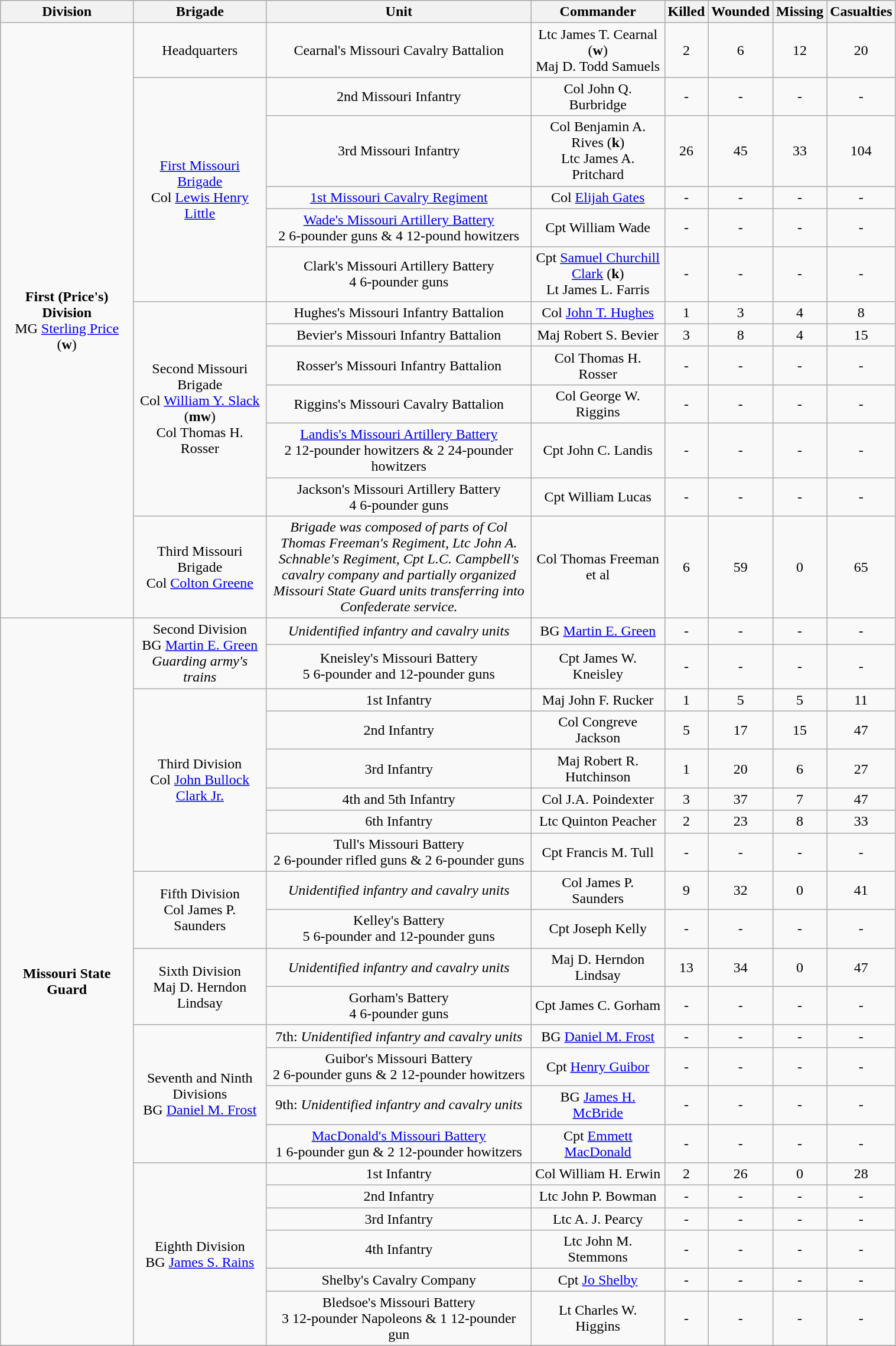<table class="wikitable" style="text-align:center; width:80%;">
<tr>
<th width=15%>Division</th>
<th width=15%>Brigade</th>
<th width=30%>Unit</th>
<th width=15%>Commander</th>
<th>Killed</th>
<th>Wounded</th>
<th>Missing</th>
<th>Casualties</th>
</tr>
<tr>
<td rowspan=13><strong>First (Price's) Division</strong><br>MG <a href='#'>Sterling Price</a> (<strong>w</strong>)</td>
<td rowspan=1>Headquarters</td>
<td>Cearnal's Missouri Cavalry Battalion</td>
<td>Ltc James T. Cearnal (<strong>w</strong>)<br>Maj D. Todd Samuels</td>
<td>2</td>
<td>6</td>
<td>12</td>
<td>20</td>
</tr>
<tr>
<td rowspan=5><a href='#'>First Missouri Brigade</a><br>Col <a href='#'>Lewis Henry Little</a></td>
<td>2nd Missouri Infantry</td>
<td>Col John Q. Burbridge</td>
<td>-</td>
<td>-</td>
<td>-</td>
<td>-</td>
</tr>
<tr>
<td>3rd Missouri Infantry</td>
<td>Col Benjamin A. Rives (<strong>k</strong>)<br>Ltc James A. Pritchard</td>
<td>26</td>
<td>45</td>
<td>33</td>
<td>104</td>
</tr>
<tr>
<td><a href='#'>1st Missouri Cavalry Regiment</a></td>
<td>Col <a href='#'>Elijah Gates</a></td>
<td>-</td>
<td>-</td>
<td>-</td>
<td>-</td>
</tr>
<tr>
<td><a href='#'>Wade's Missouri Artillery Battery</a><br>2 6-pounder guns & 4 12-pound howitzers</td>
<td>Cpt William Wade</td>
<td>-</td>
<td>-</td>
<td>-</td>
<td>-</td>
</tr>
<tr>
<td>Clark's Missouri Artillery Battery<br>4 6-pounder guns</td>
<td>Cpt <a href='#'>Samuel Churchill Clark</a> (<strong>k</strong>)<br>Lt James L. Farris</td>
<td>-</td>
<td>-</td>
<td>-</td>
<td>-</td>
</tr>
<tr>
<td rowspan=6>Second Missouri Brigade<br>Col <a href='#'>William Y. Slack</a> (<strong>mw</strong>)<br>Col Thomas H. Rosser</td>
<td>Hughes's Missouri Infantry Battalion</td>
<td>Col <a href='#'>John T. Hughes</a></td>
<td>1</td>
<td>3</td>
<td>4</td>
<td>8</td>
</tr>
<tr>
<td>Bevier's Missouri Infantry Battalion</td>
<td>Maj Robert S. Bevier</td>
<td>3</td>
<td>8</td>
<td>4</td>
<td>15</td>
</tr>
<tr>
<td>Rosser's Missouri Infantry Battalion</td>
<td>Col Thomas H. Rosser</td>
<td>-</td>
<td>-</td>
<td>-</td>
<td>-</td>
</tr>
<tr>
<td>Riggins's Missouri Cavalry Battalion</td>
<td>Col George W. Riggins</td>
<td>-</td>
<td>-</td>
<td>-</td>
<td>-</td>
</tr>
<tr>
<td><a href='#'>Landis's Missouri Artillery Battery</a><br>2 12-pounder howitzers &  2 24-pounder howitzers</td>
<td>Cpt John C. Landis</td>
<td>-</td>
<td>-</td>
<td>-</td>
<td>-</td>
</tr>
<tr>
<td>Jackson's Missouri Artillery Battery<br>4 6-pounder guns</td>
<td>Cpt William Lucas</td>
<td>-</td>
<td>-</td>
<td>-</td>
<td>-</td>
</tr>
<tr>
<td rowspan=1>Third Missouri Brigade<br>Col <a href='#'>Colton Greene</a></td>
<td><em>Brigade was composed of parts of Col Thomas Freeman's Regiment, Ltc John A. Schnable's Regiment, Cpt L.C. Campbell's cavalry company and partially organized Missouri State Guard units transferring into Confederate service.</em></td>
<td>Col Thomas Freeman et al</td>
<td>6</td>
<td>59</td>
<td>0</td>
<td>65</td>
</tr>
<tr>
<td rowspan=22><strong>Missouri State Guard</strong></td>
<td rowspan=2>Second Division<br>BG <a href='#'>Martin E. Green</a><br><em>Guarding army's trains</em></td>
<td><em>Unidentified infantry and cavalry units</em></td>
<td>BG <a href='#'>Martin E. Green</a></td>
<td>-</td>
<td>-</td>
<td>-</td>
<td>-</td>
</tr>
<tr>
<td>Kneisley's Missouri Battery<br>5 6-pounder and 12-pounder guns</td>
<td>Cpt James W. Kneisley</td>
<td>-</td>
<td>-</td>
<td>-</td>
<td>-</td>
</tr>
<tr>
<td rowspan=6>Third Division<br>Col <a href='#'>John Bullock Clark Jr.</a></td>
<td>1st Infantry</td>
<td>Maj John F. Rucker</td>
<td>1</td>
<td>5</td>
<td>5</td>
<td>11</td>
</tr>
<tr>
<td>2nd Infantry</td>
<td>Col Congreve Jackson</td>
<td>5</td>
<td>17</td>
<td>15</td>
<td>47</td>
</tr>
<tr>
<td>3rd Infantry</td>
<td>Maj Robert R. Hutchinson</td>
<td>1</td>
<td>20</td>
<td>6</td>
<td>27</td>
</tr>
<tr>
<td>4th and 5th Infantry</td>
<td>Col J.A. Poindexter</td>
<td>3</td>
<td>37</td>
<td>7</td>
<td>47</td>
</tr>
<tr>
<td>6th Infantry</td>
<td>Ltc Quinton Peacher</td>
<td>2</td>
<td>23</td>
<td>8</td>
<td>33</td>
</tr>
<tr>
<td>Tull's Missouri Battery<br>2 6-pounder rifled guns & 2 6-pounder guns</td>
<td>Cpt Francis M. Tull</td>
<td>-</td>
<td>-</td>
<td>-</td>
<td>-</td>
</tr>
<tr>
<td rowspan=2>Fifth Division<br>Col James P. Saunders</td>
<td><em>Unidentified infantry and cavalry units</em></td>
<td>Col James P. Saunders</td>
<td>9</td>
<td>32</td>
<td>0</td>
<td>41</td>
</tr>
<tr>
<td>Kelley's Battery<br>5 6-pounder and 12-pounder guns</td>
<td>Cpt Joseph Kelly</td>
<td>-</td>
<td>-</td>
<td>-</td>
<td>-</td>
</tr>
<tr>
<td rowspan=2>Sixth Division<br>Maj D. Herndon Lindsay</td>
<td><em>Unidentified infantry and cavalry units</em></td>
<td>Maj D. Herndon Lindsay</td>
<td>13</td>
<td>34</td>
<td>0</td>
<td>47</td>
</tr>
<tr>
<td>Gorham's Battery<br>4 6-pounder guns</td>
<td>Cpt James C. Gorham</td>
<td>-</td>
<td>-</td>
<td>-</td>
<td>-</td>
</tr>
<tr>
<td rowspan=4>Seventh and Ninth Divisions<br>BG <a href='#'>Daniel M. Frost</a></td>
<td>7th: <em>Unidentified infantry and cavalry units</em></td>
<td>BG <a href='#'>Daniel M. Frost</a></td>
<td>-</td>
<td>-</td>
<td>-</td>
<td>-</td>
</tr>
<tr>
<td>Guibor's Missouri Battery<br>2 6-pounder guns & 2 12-pounder howitzers</td>
<td>Cpt <a href='#'>Henry Guibor</a></td>
<td>-</td>
<td>-</td>
<td>-</td>
<td>-</td>
</tr>
<tr>
<td>9th: <em>Unidentified infantry and cavalry units</em></td>
<td>BG <a href='#'>James H. McBride</a></td>
<td>-</td>
<td>-</td>
<td>-</td>
<td>-</td>
</tr>
<tr>
<td><a href='#'>MacDonald's Missouri Battery</a><br>1 6-pounder gun & 2 12-pounder howitzers</td>
<td>Cpt <a href='#'>Emmett MacDonald</a></td>
<td>-</td>
<td>-</td>
<td>-</td>
<td>-</td>
</tr>
<tr>
<td rowspan=6>Eighth Division<br>BG <a href='#'>James S. Rains</a></td>
<td>1st Infantry</td>
<td>Col William H. Erwin</td>
<td>2</td>
<td>26</td>
<td>0</td>
<td>28</td>
</tr>
<tr>
<td>2nd Infantry</td>
<td>Ltc John P. Bowman</td>
<td>-</td>
<td>-</td>
<td>-</td>
<td>-</td>
</tr>
<tr>
<td>3rd Infantry</td>
<td>Ltc A. J. Pearcy</td>
<td>-</td>
<td>-</td>
<td>-</td>
<td>-</td>
</tr>
<tr>
<td>4th Infantry</td>
<td>Ltc John M. Stemmons</td>
<td>-</td>
<td>-</td>
<td>-</td>
<td>-</td>
</tr>
<tr>
<td>Shelby's Cavalry Company</td>
<td>Cpt <a href='#'>Jo Shelby</a></td>
<td>-</td>
<td>-</td>
<td>-</td>
<td>-</td>
</tr>
<tr>
<td>Bledsoe's Missouri Battery<br>3 12-pounder Napoleons & 1 12-pounder gun</td>
<td>Lt Charles W. Higgins</td>
<td>-</td>
<td>-</td>
<td>-</td>
<td>-</td>
</tr>
<tr>
</tr>
</table>
